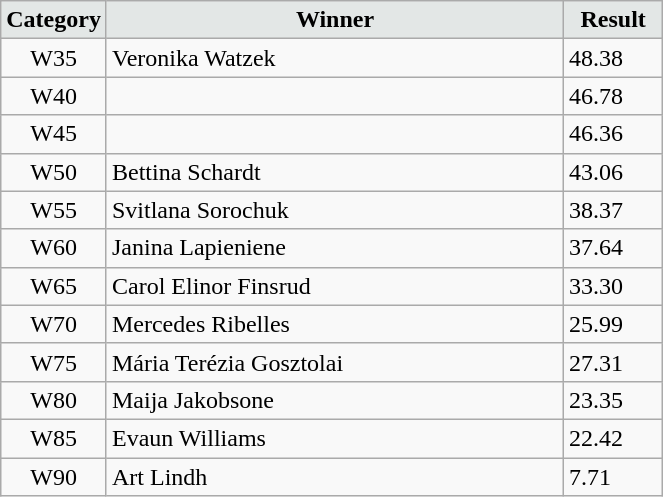<table class="wikitable" width=35%>
<tr>
<td width=15% align="center" bgcolor=#E3E7E6><strong>Category</strong></td>
<td align="center" bgcolor=#E3E7E6> <strong>Winner</strong></td>
<td width=15% align="center" bgcolor=#E3E7E6><strong>Result</strong></td>
</tr>
<tr>
<td align="center">W35</td>
<td> Veronika Watzek</td>
<td>48.38</td>
</tr>
<tr>
<td align="center">W40</td>
<td> </td>
<td>46.78</td>
</tr>
<tr>
<td align="center">W45</td>
<td> </td>
<td>46.36</td>
</tr>
<tr>
<td align="center">W50</td>
<td> Bettina Schardt</td>
<td>43.06</td>
</tr>
<tr>
<td align="center">W55</td>
<td> Svitlana Sorochuk</td>
<td>38.37</td>
</tr>
<tr>
<td align="center">W60</td>
<td> Janina Lapieniene</td>
<td>37.64</td>
</tr>
<tr>
<td align="center">W65</td>
<td> Carol Elinor Finsrud</td>
<td>33.30</td>
</tr>
<tr>
<td align="center">W70</td>
<td> Mercedes Ribelles</td>
<td>25.99</td>
</tr>
<tr>
<td align="center">W75</td>
<td> Mária Terézia Gosztolai</td>
<td>27.31</td>
</tr>
<tr>
<td align="center">W80</td>
<td> Maija Jakobsone</td>
<td>23.35</td>
</tr>
<tr>
<td align="center">W85</td>
<td> Evaun Williams</td>
<td>22.42</td>
</tr>
<tr>
<td align="center">W90</td>
<td> Art Lindh</td>
<td>7.71</td>
</tr>
</table>
